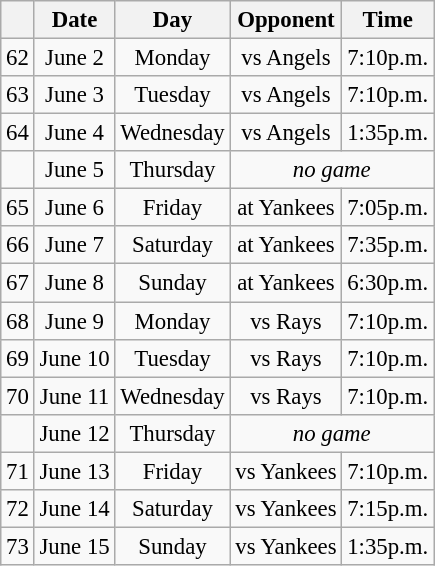<table class="wikitable" style="text-align:center; font-size: 95%;">
<tr>
<th></th>
<th>Date</th>
<th>Day</th>
<th>Opponent</th>
<th>Time</th>
</tr>
<tr>
<td>62</td>
<td>June 2</td>
<td>Monday</td>
<td>vs Angels</td>
<td>7:10p.m.</td>
</tr>
<tr>
<td>63</td>
<td>June 3</td>
<td>Tuesday</td>
<td>vs Angels</td>
<td>7:10p.m.</td>
</tr>
<tr>
<td>64</td>
<td>June 4</td>
<td>Wednesday</td>
<td>vs Angels</td>
<td>1:35p.m.</td>
</tr>
<tr>
<td></td>
<td>June 5</td>
<td>Thursday</td>
<td colspan="2"><em>no game</em></td>
</tr>
<tr>
<td>65</td>
<td>June 6</td>
<td>Friday</td>
<td>at Yankees</td>
<td>7:05p.m.</td>
</tr>
<tr>
<td>66</td>
<td>June 7</td>
<td>Saturday</td>
<td>at Yankees</td>
<td>7:35p.m. </td>
</tr>
<tr>
<td>67</td>
<td>June 8</td>
<td>Sunday</td>
<td>at Yankees</td>
<td>6:30p.m. </td>
</tr>
<tr>
<td>68</td>
<td>June 9</td>
<td>Monday</td>
<td>vs Rays</td>
<td>7:10p.m.</td>
</tr>
<tr>
<td>69</td>
<td>June 10</td>
<td>Tuesday</td>
<td>vs Rays</td>
<td>7:10p.m.</td>
</tr>
<tr>
<td>70</td>
<td>June 11</td>
<td>Wednesday</td>
<td>vs Rays</td>
<td>7:10p.m.</td>
</tr>
<tr>
<td></td>
<td>June 12</td>
<td>Thursday</td>
<td colspan="2"><em>no game</em></td>
</tr>
<tr>
<td>71</td>
<td>June 13</td>
<td>Friday</td>
<td>vs Yankees</td>
<td>7:10p.m.</td>
</tr>
<tr>
<td>72</td>
<td>June 14</td>
<td>Saturday</td>
<td>vs Yankees</td>
<td>7:15p.m. </td>
</tr>
<tr>
<td>73</td>
<td>June 15</td>
<td>Sunday</td>
<td>vs Yankees</td>
<td>1:35p.m.</td>
</tr>
</table>
